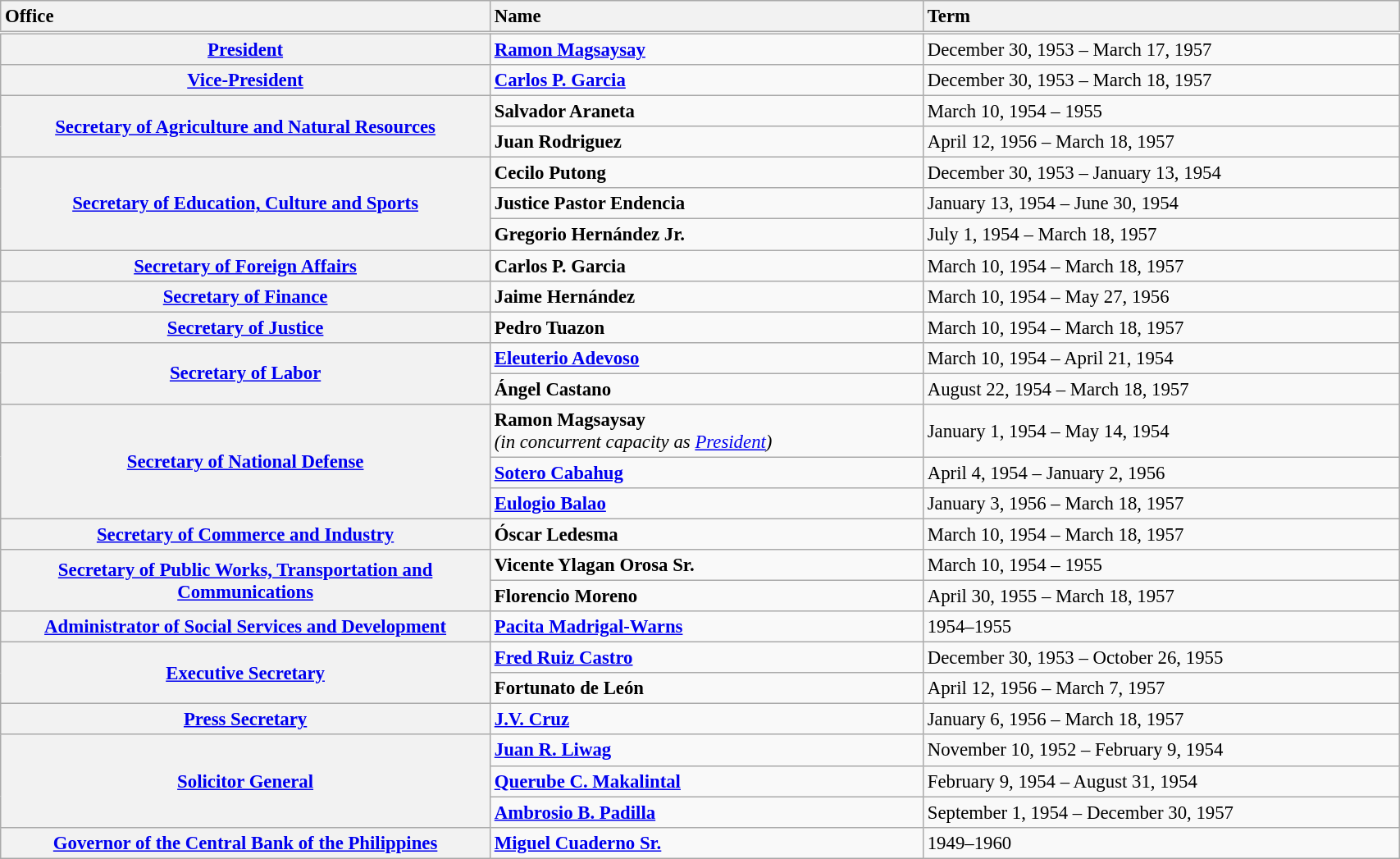<table class="wikitable collapsible plainrowheaders toptextcells" style="width:90%; font-size:95%;">
<tr style="border-bottom-style:double;">
<th scope="col" style="text-align:left; width:35%;">Office</th>
<th scope="col" style="text-align:left;">Name</th>
<th scope="col" style="text-align:left;">Term</th>
</tr>
<tr>
<th scope="row"><a href='#'>President</a></th>
<td><strong><a href='#'>Ramon Magsaysay</a></strong></td>
<td>December 30, 1953 – March 17, 1957</td>
</tr>
<tr>
<th scope="row"><a href='#'>Vice-President</a></th>
<td><strong><a href='#'>Carlos P. Garcia</a></strong></td>
<td>December 30, 1953 – March 18, 1957</td>
</tr>
<tr>
<th scope="row" rowspan="2"><a href='#'>Secretary of Agriculture and Natural Resources</a></th>
<td><strong>Salvador Araneta</strong></td>
<td>March 10, 1954 – 1955</td>
</tr>
<tr>
<td><strong>Juan Rodriguez</strong></td>
<td>April 12, 1956 – March 18, 1957</td>
</tr>
<tr>
<th scope="row" rowspan="3"><a href='#'>Secretary of Education, Culture and Sports</a></th>
<td><strong>Cecilo Putong</strong></td>
<td>December 30, 1953 – January 13, 1954</td>
</tr>
<tr>
<td><strong>Justice Pastor Endencia</strong></td>
<td>January 13, 1954 – June 30, 1954</td>
</tr>
<tr>
<td><strong>Gregorio Hernández Jr.</strong></td>
<td>July 1, 1954 – March 18, 1957</td>
</tr>
<tr>
<th scope="row"><a href='#'>Secretary of Foreign Affairs</a></th>
<td><strong>Carlos P. Garcia</strong></td>
<td>March 10, 1954 – March 18, 1957</td>
</tr>
<tr>
<th scope="row"><a href='#'>Secretary of Finance</a></th>
<td><strong>Jaime Hernández</strong></td>
<td>March 10, 1954 – May 27, 1956</td>
</tr>
<tr>
<th scope="row"><a href='#'>Secretary of Justice</a></th>
<td><strong>Pedro Tuazon</strong></td>
<td>March 10, 1954 – March 18, 1957</td>
</tr>
<tr>
<th scope="row" rowspan="2"><a href='#'>Secretary of Labor</a></th>
<td><strong><a href='#'>Eleuterio Adevoso</a></strong></td>
<td>March 10, 1954 – April 21, 1954</td>
</tr>
<tr>
<td><strong>Ángel Castano</strong></td>
<td>August 22, 1954 – March 18, 1957</td>
</tr>
<tr>
<th scope="row" rowspan="3"><a href='#'>Secretary of National Defense</a></th>
<td><strong>Ramon Magsaysay</strong> <br><em>(in concurrent capacity as <a href='#'>President</a>)</em></td>
<td>January 1, 1954 – May 14, 1954</td>
</tr>
<tr>
<td><strong><a href='#'>Sotero Cabahug</a></strong></td>
<td>April 4, 1954 – January 2, 1956</td>
</tr>
<tr>
<td><strong><a href='#'>Eulogio Balao</a></strong></td>
<td>January 3, 1956 – March 18, 1957</td>
</tr>
<tr>
<th scope="row"><a href='#'>Secretary of Commerce and Industry</a></th>
<td><strong>Óscar Ledesma</strong></td>
<td>March 10, 1954 – March 18, 1957</td>
</tr>
<tr>
<th scope="row" rowspan="2"><a href='#'>Secretary of Public Works, Transportation and Communications</a></th>
<td><strong>Vicente Ylagan Orosa Sr.</strong></td>
<td>March 10, 1954 – 1955</td>
</tr>
<tr>
<td><strong>Florencio Moreno</strong></td>
<td>April 30, 1955 – March 18, 1957</td>
</tr>
<tr>
<th scope="row"><a href='#'>Administrator of Social Services and Development</a></th>
<td><strong><a href='#'>Pacita Madrigal-Warns</a></strong></td>
<td>1954–1955</td>
</tr>
<tr>
<th scope="row" rowspan="2"><a href='#'>Executive Secretary</a></th>
<td><strong><a href='#'>Fred Ruiz Castro</a></strong></td>
<td>December 30, 1953 – October 26, 1955</td>
</tr>
<tr>
<td><strong>Fortunato de León</strong></td>
<td>April 12, 1956 – March 7, 1957</td>
</tr>
<tr>
<th scope="row"><a href='#'>Press Secretary</a></th>
<td><strong><a href='#'>J.V. Cruz</a></strong></td>
<td>January 6, 1956 – March 18, 1957</td>
</tr>
<tr>
<th scope="row" rowspan="3"><a href='#'>Solicitor General</a></th>
<td><strong><a href='#'>Juan R. Liwag</a></strong></td>
<td>November 10, 1952 – February 9, 1954</td>
</tr>
<tr>
<td><strong><a href='#'>Querube C. Makalintal</a></strong></td>
<td>February 9, 1954 – August 31, 1954</td>
</tr>
<tr>
<td><strong><a href='#'>Ambrosio B. Padilla</a></strong></td>
<td>September 1, 1954 – December 30, 1957</td>
</tr>
<tr>
<th scope="row"><a href='#'>Governor of the Central Bank of the Philippines</a></th>
<td><strong><a href='#'>Miguel Cuaderno Sr.</a></strong></td>
<td>1949–1960</td>
</tr>
</table>
